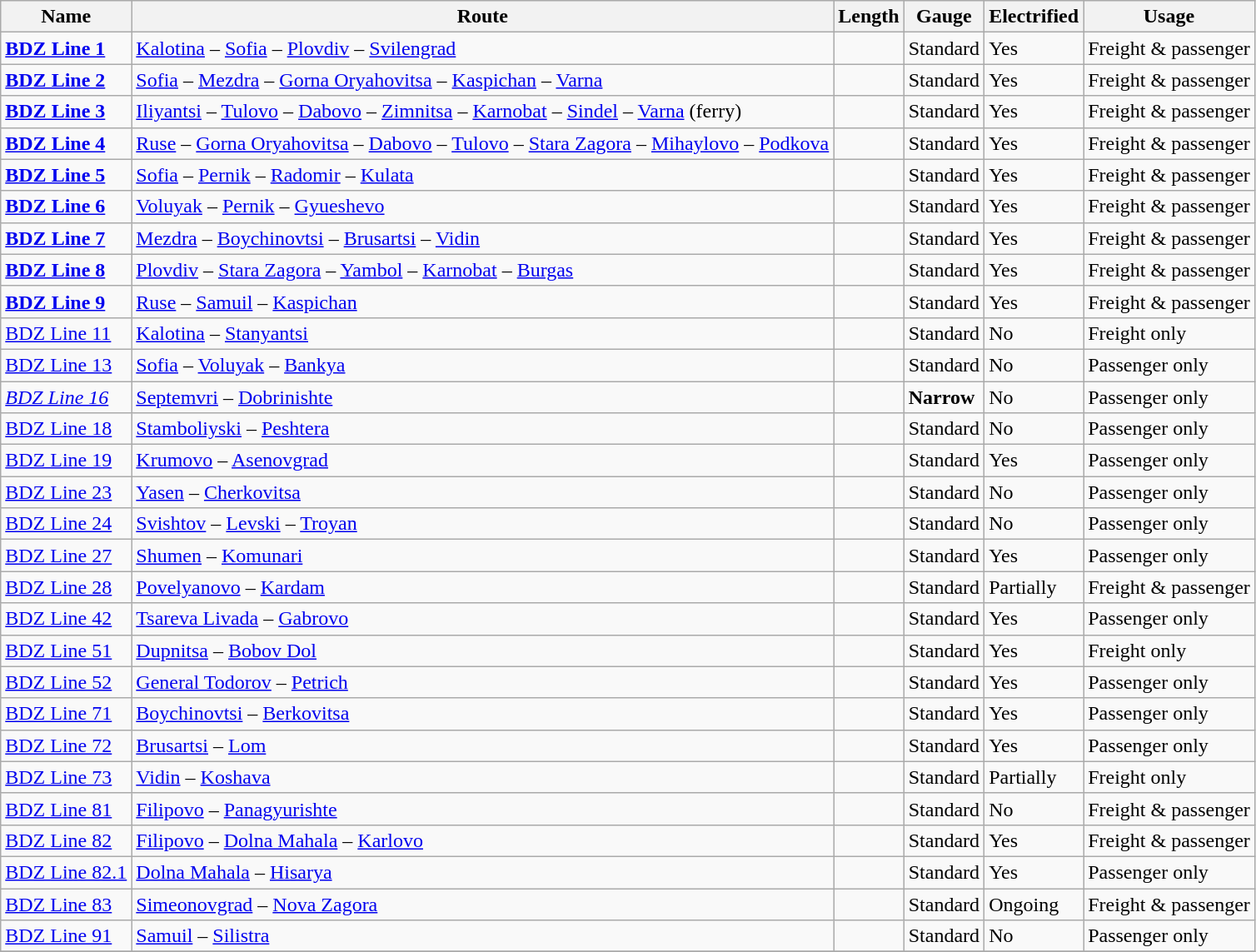<table class="wikitable">
<tr>
<th>Name</th>
<th>Route</th>
<th>Length</th>
<th>Gauge</th>
<th>Electrified</th>
<th>Usage</th>
</tr>
<tr>
<td><strong><a href='#'>BDZ Line 1</a></strong></td>
<td><a href='#'>Kalotina</a> – <a href='#'>Sofia</a> – <a href='#'>Plovdiv</a> – <a href='#'>Svilengrad</a></td>
<td></td>
<td>Standard</td>
<td>Yes</td>
<td>Freight & passenger</td>
</tr>
<tr>
<td><strong><a href='#'>BDZ Line 2</a></strong></td>
<td><a href='#'>Sofia</a> – <a href='#'>Mezdra</a> – <a href='#'>Gorna Oryahovitsa</a> – <a href='#'>Kaspichan</a> – <a href='#'>Varna</a></td>
<td></td>
<td>Standard</td>
<td>Yes</td>
<td>Freight & passenger</td>
</tr>
<tr>
<td><strong><a href='#'>BDZ Line 3</a></strong></td>
<td><a href='#'>Iliyantsi</a> – <a href='#'>Tulovo</a> – <a href='#'>Dabovo</a> – <a href='#'>Zimnitsa</a> – <a href='#'>Karnobat</a> – <a href='#'>Sindel</a> – <a href='#'>Varna</a> (ferry)</td>
<td></td>
<td>Standard</td>
<td>Yes</td>
<td>Freight & passenger</td>
</tr>
<tr>
<td><strong><a href='#'>BDZ Line 4</a></strong></td>
<td><a href='#'>Ruse</a> – <a href='#'>Gorna Oryahovitsa</a> – <a href='#'>Dabovo</a> – <a href='#'>Tulovo</a> – <a href='#'>Stara Zagora</a> – <a href='#'>Mihaylovo</a> – <a href='#'>Podkova</a></td>
<td></td>
<td>Standard</td>
<td>Yes</td>
<td>Freight & passenger</td>
</tr>
<tr>
<td><strong><a href='#'>BDZ Line 5</a></strong></td>
<td><a href='#'>Sofia</a> – <a href='#'>Pernik</a> – <a href='#'>Radomir</a> – <a href='#'>Kulata</a></td>
<td></td>
<td>Standard</td>
<td>Yes</td>
<td>Freight & passenger</td>
</tr>
<tr>
<td><strong><a href='#'>BDZ Line 6</a></strong></td>
<td><a href='#'>Voluyak</a> – <a href='#'>Pernik</a> – <a href='#'>Gyueshevo</a></td>
<td></td>
<td>Standard</td>
<td>Yes</td>
<td>Freight & passenger</td>
</tr>
<tr>
<td><strong><a href='#'>BDZ Line 7</a></strong></td>
<td><a href='#'>Mezdra</a> – <a href='#'>Boychinovtsi</a> – <a href='#'>Brusartsi</a> – <a href='#'>Vidin</a></td>
<td></td>
<td>Standard</td>
<td>Yes</td>
<td>Freight & passenger</td>
</tr>
<tr>
<td><strong><a href='#'>BDZ Line 8</a></strong></td>
<td><a href='#'>Plovdiv</a> – <a href='#'>Stara Zagora</a> – <a href='#'>Yambol</a> – <a href='#'>Karnobat</a> – <a href='#'>Burgas</a></td>
<td></td>
<td>Standard</td>
<td>Yes</td>
<td>Freight & passenger</td>
</tr>
<tr>
<td><strong><a href='#'>BDZ Line 9</a></strong></td>
<td><a href='#'>Ruse</a> – <a href='#'>Samuil</a> – <a href='#'>Kaspichan</a></td>
<td></td>
<td>Standard</td>
<td>Yes</td>
<td>Freight & passenger</td>
</tr>
<tr>
<td><a href='#'>BDZ Line 11</a></td>
<td><a href='#'>Kalotina</a> – <a href='#'>Stanyantsi</a></td>
<td></td>
<td>Standard</td>
<td>No</td>
<td>Freight only</td>
</tr>
<tr>
<td><a href='#'>BDZ Line 13</a></td>
<td><a href='#'>Sofia</a> – <a href='#'>Voluyak</a> – <a href='#'>Bankya</a></td>
<td></td>
<td>Standard</td>
<td>No</td>
<td>Passenger only</td>
</tr>
<tr>
<td><em><a href='#'>BDZ Line 16</a></em></td>
<td><a href='#'>Septemvri</a> – <a href='#'>Dobrinishte</a></td>
<td></td>
<td><strong>Narrow</strong></td>
<td>No</td>
<td>Passenger only</td>
</tr>
<tr>
<td><a href='#'>BDZ Line 18</a></td>
<td><a href='#'>Stamboliyski</a> – <a href='#'>Peshtera</a></td>
<td></td>
<td>Standard</td>
<td>No</td>
<td>Passenger only</td>
</tr>
<tr>
<td><a href='#'>BDZ Line 19</a></td>
<td><a href='#'>Krumovo</a> – <a href='#'>Asenovgrad</a></td>
<td></td>
<td>Standard</td>
<td>Yes</td>
<td>Passenger only</td>
</tr>
<tr>
<td><a href='#'>BDZ Line 23</a></td>
<td><a href='#'>Yasen</a> – <a href='#'>Cherkovitsa</a></td>
<td></td>
<td>Standard</td>
<td>No</td>
<td>Passenger only</td>
</tr>
<tr>
<td><a href='#'>BDZ Line 24</a></td>
<td><a href='#'>Svishtov</a> – <a href='#'>Levski</a> – <a href='#'>Troyan</a></td>
<td></td>
<td>Standard</td>
<td>No</td>
<td>Passenger only</td>
</tr>
<tr>
<td><a href='#'>BDZ Line 27</a></td>
<td><a href='#'>Shumen</a> – <a href='#'>Komunari</a></td>
<td></td>
<td>Standard</td>
<td>Yes</td>
<td>Passenger only</td>
</tr>
<tr>
<td><a href='#'>BDZ Line 28</a></td>
<td><a href='#'>Povelyanovo</a> – <a href='#'>Kardam</a></td>
<td></td>
<td>Standard</td>
<td>Partially</td>
<td>Freight & passenger</td>
</tr>
<tr>
<td><a href='#'>BDZ Line 42</a></td>
<td><a href='#'>Tsareva Livada</a> – <a href='#'>Gabrovo</a></td>
<td></td>
<td>Standard</td>
<td>Yes</td>
<td>Passenger only</td>
</tr>
<tr>
<td><a href='#'>BDZ Line 51</a></td>
<td><a href='#'>Dupnitsa</a> – <a href='#'>Bobov Dol</a></td>
<td></td>
<td>Standard</td>
<td>Yes</td>
<td>Freight only</td>
</tr>
<tr>
<td><a href='#'>BDZ Line 52</a></td>
<td><a href='#'>General Todorov</a> – <a href='#'>Petrich</a></td>
<td></td>
<td>Standard</td>
<td>Yes</td>
<td>Passenger only</td>
</tr>
<tr>
<td><a href='#'>BDZ Line 71</a></td>
<td><a href='#'>Boychinovtsi</a> – <a href='#'>Berkovitsa</a></td>
<td></td>
<td>Standard</td>
<td>Yes</td>
<td>Passenger only</td>
</tr>
<tr>
<td><a href='#'>BDZ Line 72</a></td>
<td><a href='#'>Brusartsi</a> – <a href='#'>Lom</a></td>
<td></td>
<td>Standard</td>
<td>Yes</td>
<td>Passenger only</td>
</tr>
<tr>
<td><a href='#'>BDZ Line 73</a></td>
<td><a href='#'>Vidin</a> – <a href='#'>Koshava</a></td>
<td></td>
<td>Standard</td>
<td>Partially</td>
<td>Freight only</td>
</tr>
<tr>
<td><a href='#'>BDZ Line 81</a></td>
<td><a href='#'>Filipovo</a> – <a href='#'>Panagyurishte</a></td>
<td></td>
<td>Standard</td>
<td>No</td>
<td>Freight & passenger</td>
</tr>
<tr>
<td><a href='#'>BDZ Line 82</a></td>
<td><a href='#'>Filipovo</a> – <a href='#'>Dolna Mahala</a> – <a href='#'>Karlovo</a></td>
<td></td>
<td>Standard</td>
<td>Yes</td>
<td>Freight & passenger</td>
</tr>
<tr>
<td><a href='#'>BDZ Line 82.1</a></td>
<td><a href='#'>Dolna Mahala</a> – <a href='#'>Hisarya</a></td>
<td></td>
<td>Standard</td>
<td>Yes</td>
<td>Passenger only</td>
</tr>
<tr>
<td><a href='#'>BDZ Line 83</a></td>
<td><a href='#'>Simeonovgrad</a> – <a href='#'>Nova Zagora</a></td>
<td></td>
<td>Standard</td>
<td>Ongoing</td>
<td>Freight & passenger</td>
</tr>
<tr>
<td><a href='#'>BDZ Line 91</a></td>
<td><a href='#'>Samuil</a> – <a href='#'>Silistra</a></td>
<td></td>
<td>Standard</td>
<td>No</td>
<td>Passenger only</td>
</tr>
<tr>
</tr>
</table>
